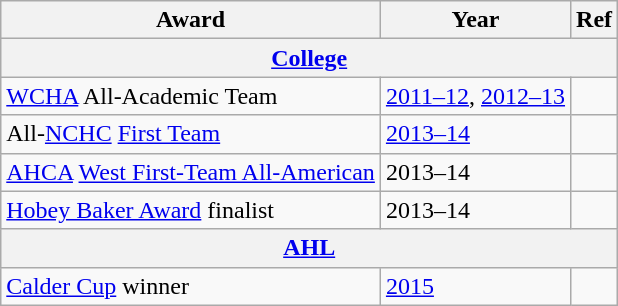<table class="wikitable">
<tr>
<th>Award</th>
<th>Year</th>
<th>Ref</th>
</tr>
<tr>
<th colspan="3"><a href='#'>College</a></th>
</tr>
<tr>
<td><a href='#'>WCHA</a> All-Academic Team</td>
<td><a href='#'>2011–12</a>, <a href='#'>2012–13</a></td>
<td></td>
</tr>
<tr>
<td>All-<a href='#'>NCHC</a> <a href='#'>First Team</a></td>
<td><a href='#'>2013–14</a></td>
<td></td>
</tr>
<tr>
<td><a href='#'>AHCA</a> <a href='#'>West First-Team All-American</a></td>
<td>2013–14</td>
<td></td>
</tr>
<tr>
<td><a href='#'>Hobey Baker Award</a> finalist</td>
<td>2013–14</td>
<td></td>
</tr>
<tr>
<th colspan="3"><a href='#'>AHL</a></th>
</tr>
<tr>
<td><a href='#'>Calder Cup</a> winner</td>
<td><a href='#'>2015</a></td>
<td></td>
</tr>
</table>
